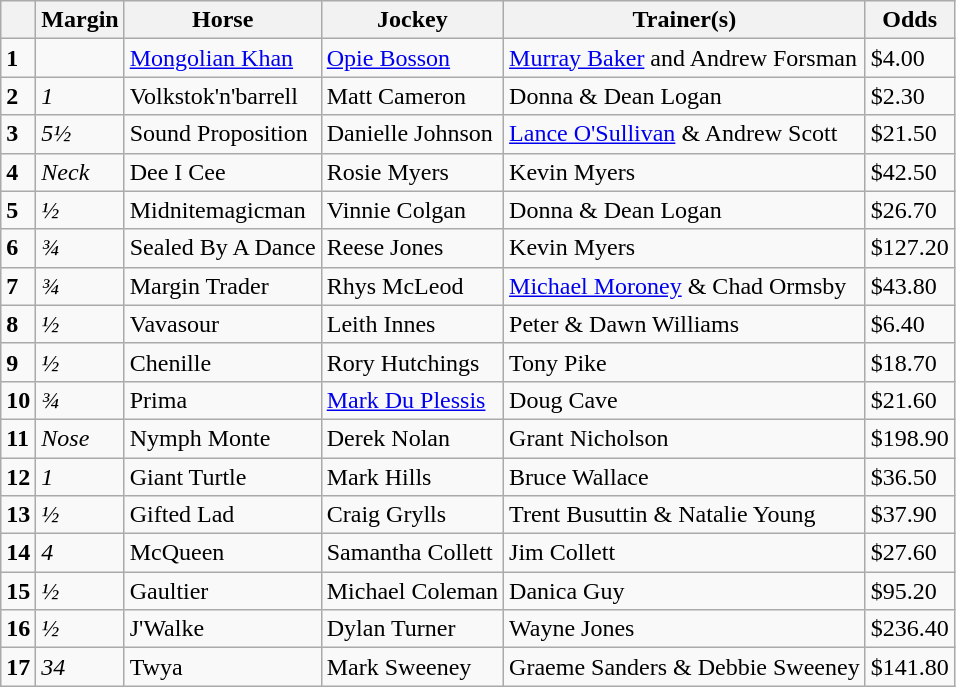<table class="wikitable sortable">
<tr>
<th></th>
<th>Margin</th>
<th>Horse</th>
<th>Jockey</th>
<th>Trainer(s)</th>
<th>Odds</th>
</tr>
<tr>
<td><strong>1</strong></td>
<td></td>
<td><a href='#'>Mongolian Khan</a></td>
<td><a href='#'>Opie Bosson</a></td>
<td><a href='#'>Murray Baker</a> and Andrew Forsman</td>
<td>$4.00</td>
</tr>
<tr>
<td><strong>2</strong></td>
<td><em>1</em></td>
<td>Volkstok'n'barrell</td>
<td>Matt Cameron</td>
<td>Donna & Dean Logan</td>
<td>$2.30</td>
</tr>
<tr>
<td><strong>3</strong></td>
<td><em>5½</em></td>
<td>Sound Proposition</td>
<td>Danielle Johnson</td>
<td><a href='#'>Lance O'Sullivan</a> & Andrew Scott</td>
<td>$21.50</td>
</tr>
<tr>
<td><strong>4</strong></td>
<td><em>Neck</em></td>
<td>Dee I Cee</td>
<td>Rosie Myers</td>
<td>Kevin Myers</td>
<td>$42.50</td>
</tr>
<tr>
<td><strong>5</strong></td>
<td><em>½</em></td>
<td>Midnitemagicman</td>
<td>Vinnie Colgan</td>
<td>Donna & Dean Logan</td>
<td>$26.70</td>
</tr>
<tr>
<td><strong>6</strong></td>
<td><em>¾</em></td>
<td>Sealed By A Dance</td>
<td>Reese Jones</td>
<td>Kevin Myers</td>
<td>$127.20</td>
</tr>
<tr>
<td><strong>7</strong></td>
<td><em>¾</em></td>
<td>Margin Trader</td>
<td>Rhys McLeod</td>
<td><a href='#'>Michael Moroney</a> & Chad Ormsby</td>
<td>$43.80</td>
</tr>
<tr>
<td><strong>8</strong></td>
<td><em>½</em></td>
<td>Vavasour</td>
<td>Leith Innes</td>
<td>Peter & Dawn Williams</td>
<td>$6.40</td>
</tr>
<tr>
<td><strong>9</strong></td>
<td><em>½</em></td>
<td>Chenille</td>
<td>Rory Hutchings</td>
<td>Tony Pike</td>
<td>$18.70</td>
</tr>
<tr>
<td><strong>10</strong></td>
<td><em>¾</em></td>
<td>Prima</td>
<td><a href='#'>Mark Du Plessis</a></td>
<td>Doug Cave</td>
<td>$21.60</td>
</tr>
<tr>
<td><strong>11</strong></td>
<td><em>Nose</em></td>
<td>Nymph Monte</td>
<td>Derek Nolan</td>
<td>Grant Nicholson</td>
<td>$198.90</td>
</tr>
<tr>
<td><strong>12</strong></td>
<td><em>1</em></td>
<td>Giant Turtle</td>
<td>Mark Hills</td>
<td>Bruce Wallace</td>
<td>$36.50</td>
</tr>
<tr>
<td><strong>13</strong></td>
<td><em>½</em></td>
<td>Gifted Lad</td>
<td>Craig Grylls</td>
<td>Trent Busuttin & Natalie Young</td>
<td>$37.90</td>
</tr>
<tr>
<td><strong>14</strong></td>
<td><em>4</em></td>
<td>McQueen</td>
<td>Samantha Collett</td>
<td>Jim Collett</td>
<td>$27.60</td>
</tr>
<tr>
<td><strong>15</strong></td>
<td><em>½</em></td>
<td>Gaultier</td>
<td>Michael Coleman</td>
<td>Danica Guy</td>
<td>$95.20</td>
</tr>
<tr>
<td><strong>16</strong></td>
<td><em>½</em></td>
<td>J'Walke</td>
<td>Dylan Turner</td>
<td>Wayne Jones</td>
<td>$236.40</td>
</tr>
<tr>
<td><strong>17</strong></td>
<td><em>34</em></td>
<td>Twya</td>
<td>Mark Sweeney</td>
<td>Graeme Sanders & Debbie Sweeney</td>
<td>$141.80</td>
</tr>
</table>
